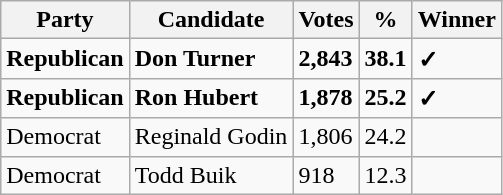<table class="wikitable sortable">
<tr>
<th>Party</th>
<th>Candidate</th>
<th>Votes</th>
<th>%</th>
<th>Winner</th>
</tr>
<tr>
<td><strong>Republican</strong></td>
<td><strong>Don Turner</strong></td>
<td><strong>2,843</strong></td>
<td><strong>38.1</strong></td>
<td><strong>✓</strong></td>
</tr>
<tr>
<td><strong>Republican</strong></td>
<td><strong>Ron Hubert</strong></td>
<td><strong>1,878</strong></td>
<td><strong>25.2</strong></td>
<td><strong>✓</strong></td>
</tr>
<tr>
<td>Democrat</td>
<td>Reginald Godin</td>
<td>1,806</td>
<td>24.2</td>
<td></td>
</tr>
<tr>
<td>Democrat</td>
<td>Todd Buik</td>
<td>918</td>
<td>12.3</td>
<td></td>
</tr>
</table>
